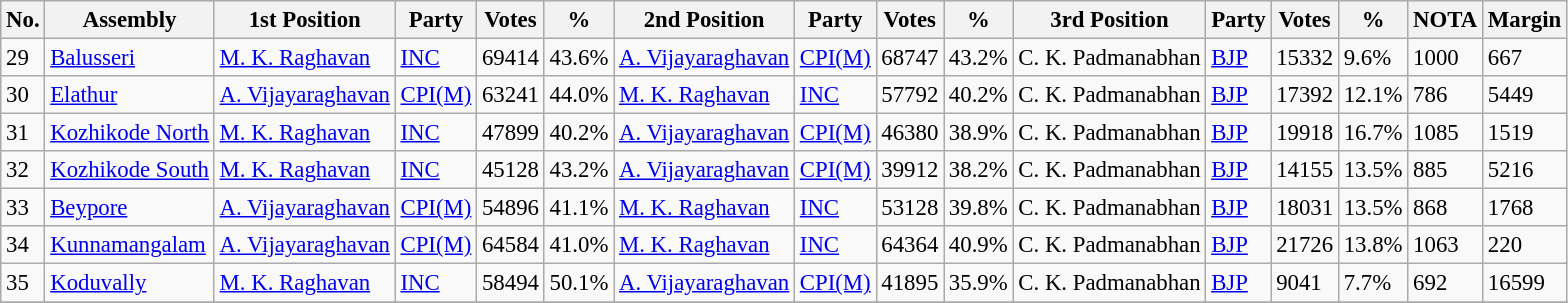<table class="wikitable sortable" style="font-size:95%;">
<tr>
<th>No.</th>
<th>Assembly</th>
<th>1st Position</th>
<th>Party</th>
<th>Votes</th>
<th>%</th>
<th>2nd Position</th>
<th>Party</th>
<th>Votes</th>
<th>%</th>
<th>3rd Position</th>
<th>Party</th>
<th>Votes</th>
<th>%</th>
<th>NOTA</th>
<th>Margin</th>
</tr>
<tr>
<td>29</td>
<td><a href='#'>Balusseri</a></td>
<td><a href='#'>M. K. Raghavan</a></td>
<td><a href='#'>INC</a></td>
<td>69414</td>
<td>43.6%</td>
<td><a href='#'>A. Vijayaraghavan</a></td>
<td><a href='#'>CPI(M)</a></td>
<td>68747</td>
<td>43.2%</td>
<td>C. K. Padmanabhan</td>
<td><a href='#'>BJP</a></td>
<td>15332</td>
<td>9.6%</td>
<td>1000</td>
<td>667</td>
</tr>
<tr>
<td>30</td>
<td><a href='#'>Elathur</a></td>
<td><a href='#'>A. Vijayaraghavan</a></td>
<td><a href='#'>CPI(M)</a></td>
<td>63241</td>
<td>44.0%</td>
<td><a href='#'>M. K. Raghavan</a></td>
<td><a href='#'>INC</a></td>
<td>57792</td>
<td>40.2%</td>
<td>C. K. Padmanabhan</td>
<td><a href='#'>BJP</a></td>
<td>17392</td>
<td>12.1%</td>
<td>786</td>
<td>5449</td>
</tr>
<tr>
<td>31</td>
<td><a href='#'>Kozhikode North</a></td>
<td><a href='#'>M. K. Raghavan</a></td>
<td><a href='#'>INC</a></td>
<td>47899</td>
<td>40.2%</td>
<td><a href='#'>A. Vijayaraghavan</a></td>
<td><a href='#'>CPI(M)</a></td>
<td>46380</td>
<td>38.9%</td>
<td>C. K. Padmanabhan</td>
<td><a href='#'>BJP</a></td>
<td>19918</td>
<td>16.7%</td>
<td>1085</td>
<td>1519</td>
</tr>
<tr>
<td>32</td>
<td><a href='#'>Kozhikode South</a></td>
<td><a href='#'>M. K. Raghavan</a></td>
<td><a href='#'>INC</a></td>
<td>45128</td>
<td>43.2%</td>
<td><a href='#'>A. Vijayaraghavan</a></td>
<td><a href='#'>CPI(M)</a></td>
<td>39912</td>
<td>38.2%</td>
<td>C. K. Padmanabhan</td>
<td><a href='#'>BJP</a></td>
<td>14155</td>
<td>13.5%</td>
<td>885</td>
<td>5216</td>
</tr>
<tr>
<td>33</td>
<td><a href='#'>Beypore</a></td>
<td><a href='#'>A. Vijayaraghavan</a></td>
<td><a href='#'>CPI(M)</a></td>
<td>54896</td>
<td>41.1%</td>
<td><a href='#'>M. K. Raghavan</a></td>
<td><a href='#'>INC</a></td>
<td>53128</td>
<td>39.8%</td>
<td>C. K. Padmanabhan</td>
<td><a href='#'>BJP</a></td>
<td>18031</td>
<td>13.5%</td>
<td>868</td>
<td>1768</td>
</tr>
<tr>
<td>34</td>
<td><a href='#'>Kunnamangalam</a></td>
<td><a href='#'>A. Vijayaraghavan</a></td>
<td><a href='#'>CPI(M)</a></td>
<td>64584</td>
<td>41.0%</td>
<td><a href='#'>M. K. Raghavan</a></td>
<td><a href='#'>INC</a></td>
<td>64364</td>
<td>40.9%</td>
<td>C. K. Padmanabhan</td>
<td><a href='#'>BJP</a></td>
<td>21726</td>
<td>13.8%</td>
<td>1063</td>
<td>220</td>
</tr>
<tr>
<td>35</td>
<td><a href='#'>Koduvally</a></td>
<td><a href='#'>M. K. Raghavan</a></td>
<td><a href='#'>INC</a></td>
<td>58494</td>
<td>50.1%</td>
<td><a href='#'>A. Vijayaraghavan</a></td>
<td><a href='#'>CPI(M)</a></td>
<td>41895</td>
<td>35.9%</td>
<td>C. K. Padmanabhan</td>
<td><a href='#'>BJP</a></td>
<td>9041</td>
<td>7.7%</td>
<td>692</td>
<td>16599</td>
</tr>
<tr>
</tr>
</table>
